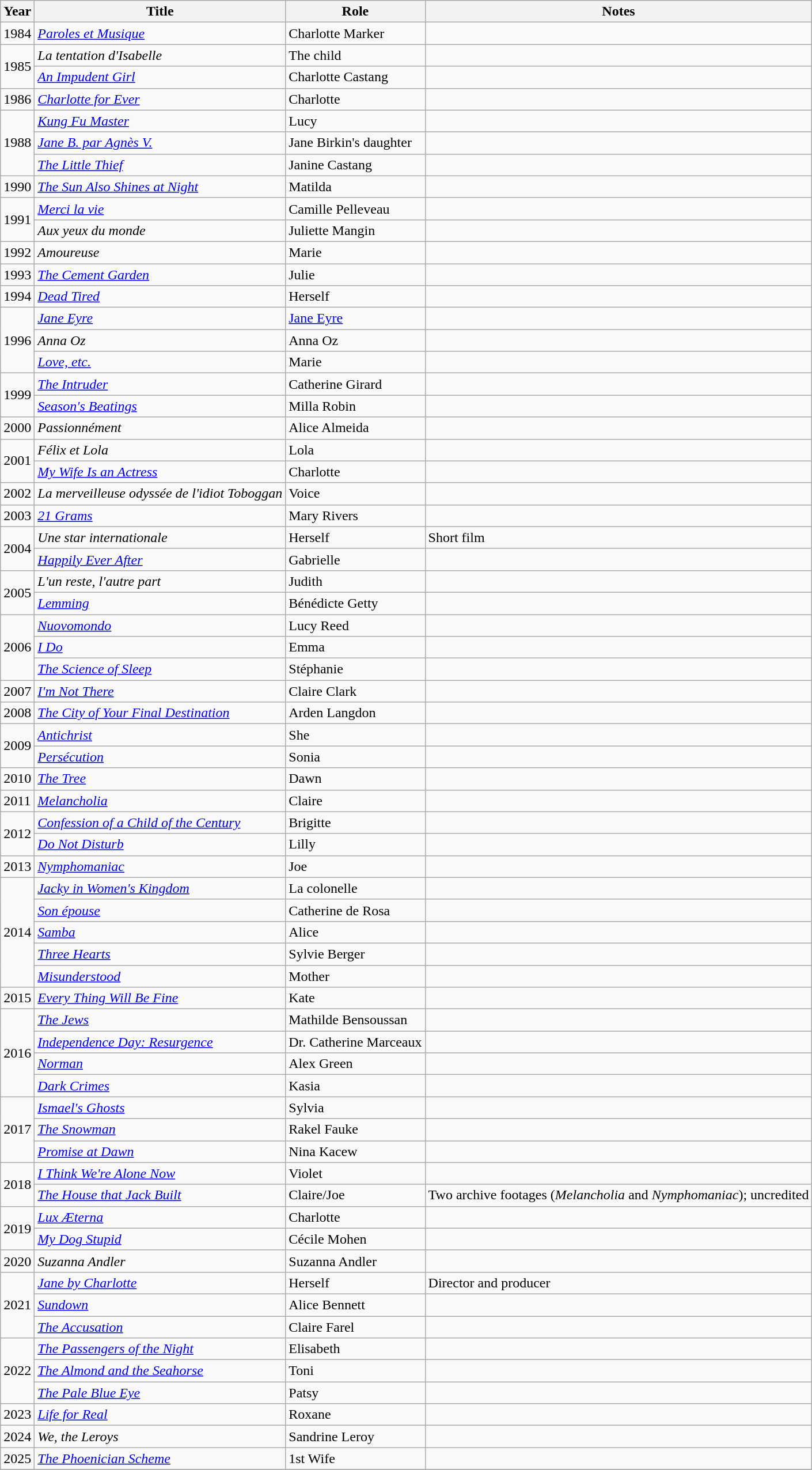<table class="wikitable sortable">
<tr>
<th>Year</th>
<th>Title</th>
<th>Role</th>
<th class="unsortable">Notes</th>
</tr>
<tr>
<td>1984</td>
<td><em><a href='#'>Paroles et Musique</a></em></td>
<td>Charlotte Marker</td>
<td></td>
</tr>
<tr>
<td rowspan="2">1985</td>
<td><em>La tentation d'Isabelle</em></td>
<td>The child</td>
<td></td>
</tr>
<tr>
<td><em><a href='#'>An Impudent Girl</a></em></td>
<td>Charlotte Castang</td>
<td></td>
</tr>
<tr>
<td>1986</td>
<td><em><a href='#'>Charlotte for Ever</a></em></td>
<td>Charlotte</td>
<td></td>
</tr>
<tr>
<td rowspan="3">1988</td>
<td><em><a href='#'>Kung Fu Master</a></em></td>
<td>Lucy</td>
<td></td>
</tr>
<tr>
<td><em><a href='#'>Jane B. par Agnès V.</a></em></td>
<td>Jane Birkin's daughter</td>
<td></td>
</tr>
<tr>
<td><em><a href='#'>The Little Thief</a></em></td>
<td>Janine Castang</td>
<td></td>
</tr>
<tr>
<td>1990</td>
<td><em><a href='#'>The Sun Also Shines at Night</a></em></td>
<td>Matilda</td>
<td></td>
</tr>
<tr>
<td rowspan="2">1991</td>
<td><em><a href='#'>Merci la vie</a></em></td>
<td>Camille Pelleveau</td>
<td></td>
</tr>
<tr>
<td><em>Aux yeux du monde</em></td>
<td>Juliette Mangin</td>
<td></td>
</tr>
<tr>
<td>1992</td>
<td><em>Amoureuse</em></td>
<td>Marie</td>
<td></td>
</tr>
<tr>
<td>1993</td>
<td><em><a href='#'>The Cement Garden</a></em></td>
<td>Julie</td>
<td></td>
</tr>
<tr>
<td>1994</td>
<td><em><a href='#'>Dead Tired</a></em></td>
<td>Herself</td>
<td></td>
</tr>
<tr>
<td rowspan="3">1996</td>
<td><em><a href='#'>Jane Eyre</a></em></td>
<td><a href='#'>Jane Eyre</a></td>
<td></td>
</tr>
<tr>
<td><em>Anna Oz</em></td>
<td>Anna Oz</td>
<td></td>
</tr>
<tr>
<td><em><a href='#'>Love, etc.</a></em></td>
<td>Marie</td>
<td></td>
</tr>
<tr>
<td rowspan="2">1999</td>
<td><em><a href='#'>The Intruder</a></em></td>
<td>Catherine Girard</td>
<td></td>
</tr>
<tr>
<td><em><a href='#'>Season's Beatings</a></em></td>
<td>Milla Robin</td>
<td></td>
</tr>
<tr>
<td>2000</td>
<td><em>Passionnément</em></td>
<td>Alice Almeida</td>
<td></td>
</tr>
<tr>
<td rowspan="2">2001</td>
<td><em>Félix et Lola</em></td>
<td>Lola</td>
<td></td>
</tr>
<tr>
<td><em><a href='#'>My Wife Is an Actress</a></em></td>
<td>Charlotte</td>
<td></td>
</tr>
<tr>
<td>2002</td>
<td><em>La merveilleuse odyssée de l'idiot Toboggan</em></td>
<td>Voice</td>
<td></td>
</tr>
<tr>
<td>2003</td>
<td><em><a href='#'>21 Grams</a></em></td>
<td>Mary Rivers</td>
<td></td>
</tr>
<tr>
<td rowspan="2">2004</td>
<td><em>Une star internationale</em></td>
<td>Herself</td>
<td>Short film</td>
</tr>
<tr>
<td><em><a href='#'>Happily Ever After</a></em></td>
<td>Gabrielle</td>
<td></td>
</tr>
<tr>
<td rowspan="2">2005</td>
<td><em>L'un reste, l'autre part</em></td>
<td>Judith</td>
<td></td>
</tr>
<tr>
<td><em><a href='#'>Lemming</a></em></td>
<td>Bénédicte Getty</td>
<td></td>
</tr>
<tr>
<td rowspan="3">2006</td>
<td><em><a href='#'>Nuovomondo</a></em></td>
<td>Lucy Reed</td>
<td></td>
</tr>
<tr>
<td><em><a href='#'>I Do</a></em></td>
<td>Emma</td>
<td></td>
</tr>
<tr>
<td><em><a href='#'>The Science of Sleep</a></em></td>
<td>Stéphanie</td>
<td></td>
</tr>
<tr>
<td>2007</td>
<td><em><a href='#'>I'm Not There</a></em></td>
<td>Claire Clark</td>
<td></td>
</tr>
<tr>
<td>2008</td>
<td><em><a href='#'>The City of Your Final Destination</a></em></td>
<td>Arden Langdon</td>
<td></td>
</tr>
<tr>
<td rowspan="2">2009</td>
<td><em><a href='#'>Antichrist</a></em></td>
<td>She</td>
<td></td>
</tr>
<tr>
<td><em><a href='#'>Persécution</a></em></td>
<td>Sonia</td>
<td></td>
</tr>
<tr>
<td>2010</td>
<td><em><a href='#'>The Tree</a></em></td>
<td>Dawn</td>
<td></td>
</tr>
<tr>
<td>2011</td>
<td><em><a href='#'>Melancholia</a></em></td>
<td>Claire</td>
<td></td>
</tr>
<tr>
<td rowspan="2">2012</td>
<td><em><a href='#'>Confession of a Child of the Century</a></em></td>
<td>Brigitte</td>
<td></td>
</tr>
<tr>
<td><em><a href='#'>Do Not Disturb</a></em></td>
<td>Lilly</td>
<td></td>
</tr>
<tr>
<td>2013</td>
<td><em><a href='#'>Nymphomaniac</a></em></td>
<td>Joe</td>
<td></td>
</tr>
<tr>
<td rowspan="5">2014</td>
<td><em><a href='#'>Jacky in Women's Kingdom</a></em></td>
<td>La colonelle</td>
<td></td>
</tr>
<tr>
<td><em><a href='#'>Son épouse</a></em></td>
<td>Catherine de Rosa</td>
<td></td>
</tr>
<tr>
<td><em><a href='#'>Samba</a></em></td>
<td>Alice</td>
<td></td>
</tr>
<tr>
<td><em><a href='#'>Three Hearts</a></em></td>
<td>Sylvie Berger</td>
<td></td>
</tr>
<tr>
<td><em><a href='#'>Misunderstood</a></em></td>
<td>Mother</td>
<td></td>
</tr>
<tr>
<td>2015</td>
<td><em><a href='#'>Every Thing Will Be Fine</a></em></td>
<td>Kate</td>
<td></td>
</tr>
<tr>
<td rowspan="4">2016</td>
<td><em><a href='#'>The Jews</a></em></td>
<td>Mathilde Bensoussan</td>
<td></td>
</tr>
<tr>
<td><em><a href='#'>Independence Day: Resurgence</a></em></td>
<td>Dr. Catherine Marceaux</td>
<td></td>
</tr>
<tr>
<td><em><a href='#'>Norman</a></em></td>
<td>Alex Green</td>
<td></td>
</tr>
<tr>
<td><em><a href='#'>Dark Crimes</a></em></td>
<td>Kasia</td>
<td></td>
</tr>
<tr>
<td rowspan="3">2017</td>
<td><em><a href='#'>Ismael's Ghosts</a></em></td>
<td>Sylvia</td>
<td></td>
</tr>
<tr>
<td><em><a href='#'>The Snowman</a></em></td>
<td>Rakel Fauke</td>
<td></td>
</tr>
<tr>
<td><em><a href='#'>Promise at Dawn</a></em></td>
<td>Nina Kacew</td>
<td></td>
</tr>
<tr>
<td rowspan="2">2018</td>
<td><em><a href='#'>I Think We're Alone Now</a></em></td>
<td>Violet</td>
<td></td>
</tr>
<tr>
<td><em><a href='#'>The House that Jack Built</a></em></td>
<td>Claire/Joe</td>
<td>Two archive footages (<em>Melancholia</em> and <em>Nymphomaniac</em>); uncredited</td>
</tr>
<tr>
<td rowspan="2">2019</td>
<td><em><a href='#'>Lux Æterna</a></em></td>
<td>Charlotte</td>
<td></td>
</tr>
<tr>
<td><em><a href='#'>My Dog Stupid</a></em></td>
<td>Cécile Mohen</td>
<td></td>
</tr>
<tr>
<td>2020</td>
<td><em>Suzanna Andler</em></td>
<td>Suzanna Andler</td>
<td></td>
</tr>
<tr>
<td rowspan="3">2021</td>
<td><em><a href='#'>Jane by Charlotte</a></em></td>
<td>Herself</td>
<td>Director and producer</td>
</tr>
<tr>
<td><em><a href='#'>Sundown</a></em></td>
<td>Alice Bennett</td>
<td></td>
</tr>
<tr>
<td><em><a href='#'>The Accusation</a></em></td>
<td>Claire Farel</td>
<td></td>
</tr>
<tr>
<td rowspan="3">2022</td>
<td><em><a href='#'>The Passengers of the Night</a></em></td>
<td>Elisabeth</td>
<td></td>
</tr>
<tr>
<td><em><a href='#'>The Almond and the Seahorse</a></em></td>
<td>Toni</td>
<td></td>
</tr>
<tr>
<td><em><a href='#'>The Pale Blue Eye</a></em></td>
<td>Patsy</td>
<td></td>
</tr>
<tr>
<td>2023</td>
<td><em><a href='#'>Life for Real</a></em></td>
<td>Roxane</td>
<td></td>
</tr>
<tr>
<td>2024</td>
<td><em>We, the Leroys</em></td>
<td>Sandrine Leroy</td>
<td></td>
</tr>
<tr>
<td>2025</td>
<td><em><a href='#'>The Phoenician Scheme</a></em></td>
<td>1st Wife</td>
<td></td>
</tr>
<tr>
</tr>
</table>
